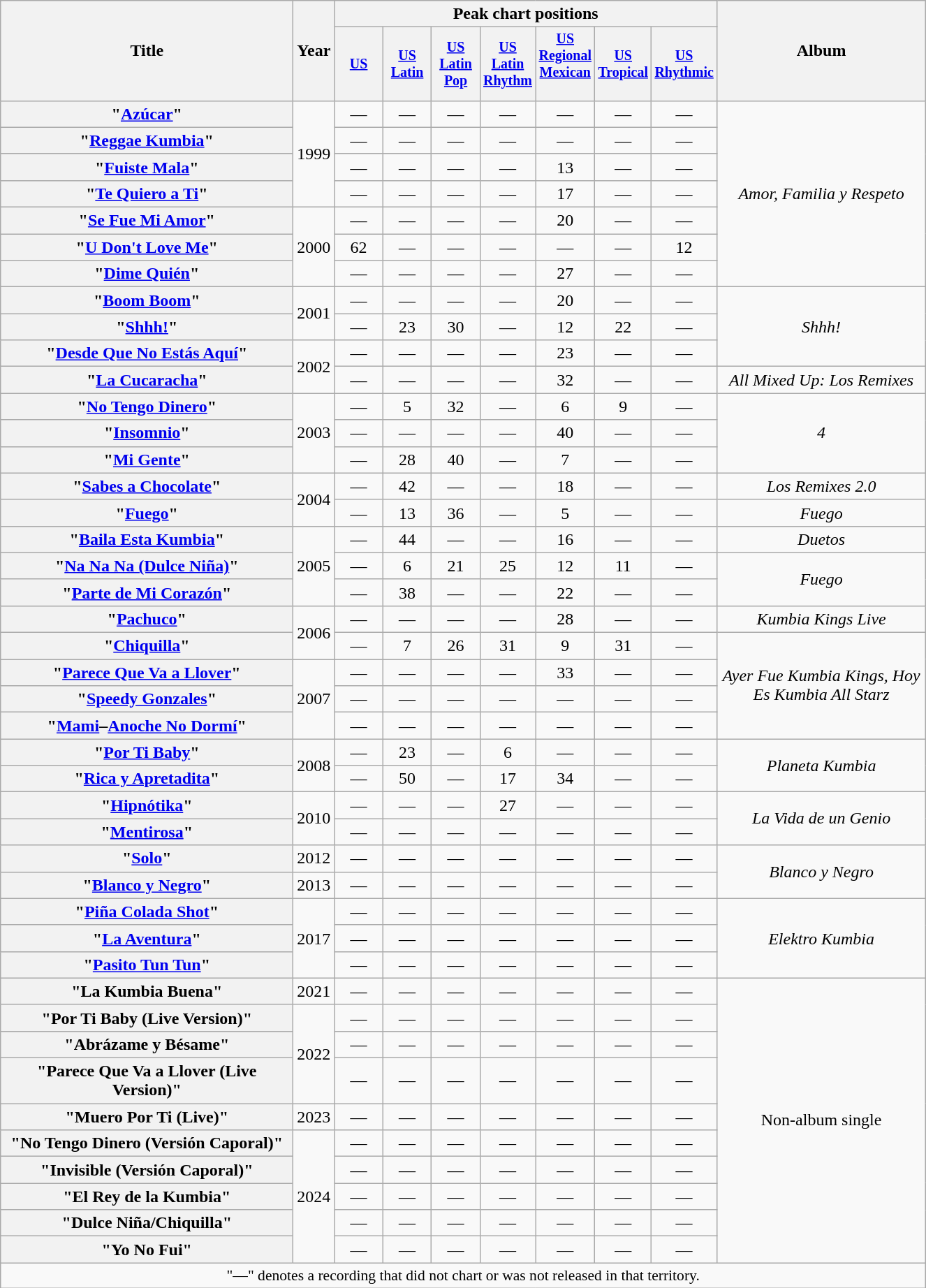<table class="wikitable plainrowheaders" style="text-align:center;">
<tr>
<th rowspan="2" style="width:17em;">Title</th>
<th rowspan="2" style="width:1em;">Year</th>
<th colspan="7" style="width:2em;">Peak chart positions</th>
<th rowspan="2" style="width:12em;">Album</th>
</tr>
<tr style="font-size:smaller;">
<th scope="col" style="width:40px;"><a href='#'>US</a><br></th>
<th scope="col" style="width:40px;"><a href='#'>US<br>Latin</a><br></th>
<th scope="col" style="width:40px;"><a href='#'>US<br>Latin<br>Pop</a><br></th>
<th scope="col" style="width:40px;"><a href='#'>US<br>Latin<br>Rhythm</a><br></th>
<th scope="col" style="width:40px;"><a href='#'>US<br>Regional<br>Mexican</a><br><br></th>
<th scope="col" style="width:40px;"><a href='#'>US<br>Tropical</a><br></th>
<th scope="col" style="width:40px;"><a href='#'>US<br>Rhythmic</a><br></th>
</tr>
<tr>
<th scope="row">"<a href='#'>Azúcar</a>"<br></th>
<td rowspan="4">1999</td>
<td>—</td>
<td>—</td>
<td>—</td>
<td>—</td>
<td>—</td>
<td>—</td>
<td>—</td>
<td rowspan="7"><em>Amor, Familia y Respeto</em></td>
</tr>
<tr>
<th scope="row">"<a href='#'>Reggae Kumbia</a>"<br></th>
<td>—</td>
<td>—</td>
<td>—</td>
<td>—</td>
<td>—</td>
<td>—</td>
<td>—</td>
</tr>
<tr>
<th scope="row">"<a href='#'>Fuiste Mala</a>"<br></th>
<td>—</td>
<td>—</td>
<td>—</td>
<td>—</td>
<td>13</td>
<td>—</td>
<td>—</td>
</tr>
<tr>
<th scope="row">"<a href='#'>Te Quiero a Ti</a>"</th>
<td>—</td>
<td>—</td>
<td>—</td>
<td>—</td>
<td>17</td>
<td>—</td>
<td>—</td>
</tr>
<tr>
<th scope="row">"<a href='#'>Se Fue Mi Amor</a>"</th>
<td rowspan="3">2000</td>
<td>—</td>
<td>—</td>
<td>—</td>
<td>—</td>
<td>20</td>
<td>—</td>
<td>—</td>
</tr>
<tr>
<th scope="row">"<a href='#'>U Don't Love Me</a>"</th>
<td>62</td>
<td>—</td>
<td>—</td>
<td>—</td>
<td>—</td>
<td>—</td>
<td>12</td>
</tr>
<tr>
<th scope="row">"<a href='#'>Dime Quién</a>"</th>
<td>—</td>
<td>—</td>
<td>—</td>
<td>—</td>
<td>27</td>
<td>—</td>
<td>—</td>
</tr>
<tr>
<th scope="row">"<a href='#'>Boom Boom</a>"</th>
<td rowspan="2">2001</td>
<td>—</td>
<td>—</td>
<td>—</td>
<td>—</td>
<td>20</td>
<td>—</td>
<td>—</td>
<td rowspan="3"><em>Shhh!</em></td>
</tr>
<tr>
<th scope="row">"<a href='#'>Shhh!</a>"</th>
<td>—</td>
<td>23</td>
<td>30</td>
<td>—</td>
<td>12</td>
<td>22</td>
<td>—</td>
</tr>
<tr>
<th scope="row">"<a href='#'>Desde Que No Estás Aquí</a>"</th>
<td rowspan="2">2002</td>
<td>—</td>
<td>—</td>
<td>—</td>
<td>—</td>
<td>23</td>
<td>—</td>
<td>—</td>
</tr>
<tr>
<th scope="row">"<a href='#'>La Cucaracha</a>"</th>
<td>—</td>
<td>—</td>
<td>—</td>
<td>—</td>
<td>32</td>
<td>—</td>
<td>—</td>
<td><em>All Mixed Up: Los Remixes</em></td>
</tr>
<tr>
<th scope="row">"<a href='#'>No Tengo Dinero</a>"<br></th>
<td rowspan="3">2003</td>
<td>—</td>
<td>5</td>
<td>32</td>
<td>—</td>
<td>6</td>
<td>9</td>
<td>—</td>
<td rowspan="3"><em>4</em></td>
</tr>
<tr>
<th scope="row">"<a href='#'>Insomnio</a>"</th>
<td>—</td>
<td>—</td>
<td>—</td>
<td>—</td>
<td>40</td>
<td>—</td>
<td>—</td>
</tr>
<tr>
<th scope="row">"<a href='#'>Mi Gente</a>"<br></th>
<td>—</td>
<td>28</td>
<td>40</td>
<td>—</td>
<td>7</td>
<td>—</td>
<td>—</td>
</tr>
<tr>
<th scope="row">"<a href='#'>Sabes a Chocolate</a>"</th>
<td rowspan="2">2004</td>
<td>—</td>
<td>42</td>
<td>—</td>
<td>—</td>
<td>18</td>
<td>—</td>
<td>—</td>
<td><em>Los Remixes 2.0</em></td>
</tr>
<tr>
<th scope="row">"<a href='#'>Fuego</a>"</th>
<td>—</td>
<td>13</td>
<td>36</td>
<td>—</td>
<td>5</td>
<td>—</td>
<td>—</td>
<td><em>Fuego</em></td>
</tr>
<tr>
<th scope="row">"<a href='#'>Baila Esta Kumbia</a>"<br></th>
<td rowspan="3">2005</td>
<td>—</td>
<td>44</td>
<td>—</td>
<td>—</td>
<td>16</td>
<td>—</td>
<td>—</td>
<td><em>Duetos</em></td>
</tr>
<tr>
<th scope="row">"<a href='#'>Na Na Na (Dulce Niña)</a>"</th>
<td>—</td>
<td>6</td>
<td>21</td>
<td>25</td>
<td>12</td>
<td>11</td>
<td>—</td>
<td rowspan="2"><em>Fuego</em></td>
</tr>
<tr>
<th scope="row">"<a href='#'>Parte de Mi Corazón</a>"<br></th>
<td>—</td>
<td>38</td>
<td>—</td>
<td>—</td>
<td>22</td>
<td>—</td>
<td>—</td>
</tr>
<tr>
<th scope="row">"<a href='#'>Pachuco</a>"</th>
<td rowspan="2">2006</td>
<td>—</td>
<td>—</td>
<td>—</td>
<td>—</td>
<td>28</td>
<td>—</td>
<td>—</td>
<td><em>Kumbia Kings Live</em></td>
</tr>
<tr>
<th scope="row">"<a href='#'>Chiquilla</a>"</th>
<td>—</td>
<td>7</td>
<td>26</td>
<td>31</td>
<td>9</td>
<td>31</td>
<td>—</td>
<td rowspan="4"><em>Ayer Fue Kumbia Kings, Hoy Es Kumbia All Starz</em></td>
</tr>
<tr>
<th scope="row">"<a href='#'>Parece Que Va a Llover</a>"</th>
<td rowspan="3">2007</td>
<td>—</td>
<td>—</td>
<td>—</td>
<td>—</td>
<td>33</td>
<td>—</td>
<td>—</td>
</tr>
<tr>
<th scope="row">"<a href='#'>Speedy Gonzales</a>"</th>
<td>—</td>
<td>—</td>
<td>—</td>
<td>—</td>
<td>—</td>
<td>—</td>
<td>—</td>
</tr>
<tr>
<th scope="row">"<a href='#'>Mami</a>–<a href='#'>Anoche No Dormí</a>"</th>
<td>—</td>
<td>—</td>
<td>—</td>
<td>—</td>
<td>—</td>
<td>—</td>
<td>—</td>
</tr>
<tr>
<th scope="row">"<a href='#'>Por Ti Baby</a>"<br></th>
<td rowspan="2">2008</td>
<td>—</td>
<td>23</td>
<td>—</td>
<td>6</td>
<td>—</td>
<td>—</td>
<td>—</td>
<td rowspan="2"><em>Planeta Kumbia</em></td>
</tr>
<tr>
<th scope="row">"<a href='#'>Rica y Apretadita</a>"<br></th>
<td>—</td>
<td>50</td>
<td>—</td>
<td>17</td>
<td>34</td>
<td>—</td>
<td>—</td>
</tr>
<tr>
<th scope="row">"<a href='#'>Hipnótika</a>"<br></th>
<td rowspan="2">2010</td>
<td>—</td>
<td>—</td>
<td>—</td>
<td>27</td>
<td>—</td>
<td>—</td>
<td>—</td>
<td rowspan="2"><em>La Vida de un Genio</em></td>
</tr>
<tr>
<th scope="row">"<a href='#'>Mentirosa</a>"<br></th>
<td>—</td>
<td>—</td>
<td>—</td>
<td>—</td>
<td>—</td>
<td>—</td>
<td>—</td>
</tr>
<tr>
<th scope="row">"<a href='#'>Solo</a>"</th>
<td>2012</td>
<td>—</td>
<td>—</td>
<td>—</td>
<td>—</td>
<td>—</td>
<td>—</td>
<td>—</td>
<td rowspan="2"><em>Blanco y Negro</em></td>
</tr>
<tr>
<th scope="row">"<a href='#'>Blanco y Negro</a>"</th>
<td>2013</td>
<td>—</td>
<td>—</td>
<td>—</td>
<td>—</td>
<td>—</td>
<td>—</td>
<td>—</td>
</tr>
<tr>
<th scope="row">"<a href='#'>Piña Colada Shot</a>"</th>
<td rowspan="3">2017</td>
<td>—</td>
<td>—</td>
<td>—</td>
<td>—</td>
<td>—</td>
<td>—</td>
<td>—</td>
<td rowspan="3"><em>Elektro Kumbia</em></td>
</tr>
<tr>
<th scope="row">"<a href='#'>La Aventura</a>"<br></th>
<td>—</td>
<td>—</td>
<td>—</td>
<td>—</td>
<td>—</td>
<td>—</td>
<td>—</td>
</tr>
<tr>
<th scope="row">"<a href='#'>Pasito Tun Tun</a>"<br></th>
<td>—</td>
<td>—</td>
<td>—</td>
<td>—</td>
<td>—</td>
<td>—</td>
<td>—</td>
</tr>
<tr>
<th scope="row">"La Kumbia Buena"<br></th>
<td rowspan="1">2021</td>
<td>—</td>
<td>—</td>
<td>—</td>
<td>—</td>
<td>—</td>
<td>—</td>
<td>—</td>
<td rowspan="10">Non-album single</td>
</tr>
<tr>
<th scope="row">"Por Ti Baby (Live Version)"<br></th>
<td rowspan="3">2022</td>
<td>—</td>
<td>—</td>
<td>—</td>
<td>—</td>
<td>—</td>
<td>—</td>
<td>—</td>
</tr>
<tr>
<th scope="row">"Abrázame y Bésame"<br></th>
<td>—</td>
<td>—</td>
<td>—</td>
<td>—</td>
<td>—</td>
<td>—</td>
<td>—</td>
</tr>
<tr>
<th scope="row">"Parece Que Va a Llover (Live Version)"<br></th>
<td>—</td>
<td>—</td>
<td>—</td>
<td>—</td>
<td>—</td>
<td>—</td>
<td>—</td>
</tr>
<tr>
<th scope="row">"Muero Por Ti (Live)"<br></th>
<td rowspan="1">2023</td>
<td>—</td>
<td>—</td>
<td>—</td>
<td>—</td>
<td>—</td>
<td>—</td>
<td>—</td>
</tr>
<tr>
<th scope="row">"No Tengo Dinero (Versión Caporal)"<br></th>
<td rowspan="5">2024</td>
<td>—</td>
<td>—</td>
<td>—</td>
<td>—</td>
<td>—</td>
<td>—</td>
<td>—</td>
</tr>
<tr>
<th scope="row">"Invisible (Versión Caporal)"<br></th>
<td>—</td>
<td>—</td>
<td>—</td>
<td>—</td>
<td>—</td>
<td>—</td>
<td>—</td>
</tr>
<tr>
<th scope="row">"El Rey de la Kumbia"<br></th>
<td>—</td>
<td>—</td>
<td>—</td>
<td>—</td>
<td>—</td>
<td>—</td>
<td>—</td>
</tr>
<tr>
<th scope="row">"Dulce Niña/Chiquilla"<br></th>
<td>—</td>
<td>—</td>
<td>—</td>
<td>—</td>
<td>—</td>
<td>—</td>
<td>—</td>
</tr>
<tr>
<th scope="row">"Yo No Fui"<br></th>
<td>—</td>
<td>—</td>
<td>—</td>
<td>—</td>
<td>—</td>
<td>—</td>
<td>—</td>
</tr>
<tr>
<td colspan="12" style="font-size:90%">"—" denotes a recording that did not chart or was not released in that territory.</td>
</tr>
</table>
